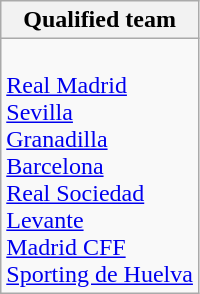<table class="wikitable">
<tr>
<th>Qualified team</th>
</tr>
<tr valign=top>
<td><br><a href='#'>Real Madrid</a><br>
<a href='#'>Sevilla</a><br>
<a href='#'>Granadilla</a><br>
<a href='#'>Barcelona</a><br>
<a href='#'>Real Sociedad</a><br>
<a href='#'>Levante</a><br>
<a href='#'>Madrid CFF</a><br>
<a href='#'>Sporting de Huelva</a></td>
</tr>
</table>
